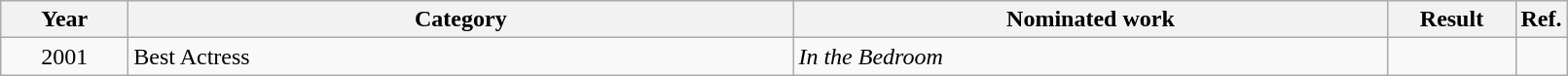<table class=wikitable>
<tr>
<th scope="col" style="width:5em;">Year</th>
<th scope="col" style="width:28em;">Category</th>
<th scope="col" style="width:25em;">Nominated work</th>
<th scope="col" style="width:5em;">Result</th>
<th>Ref.</th>
</tr>
<tr>
<td style="text-align:center;">2001</td>
<td>Best Actress</td>
<td><em>In the Bedroom</em></td>
<td></td>
<td></td>
</tr>
</table>
